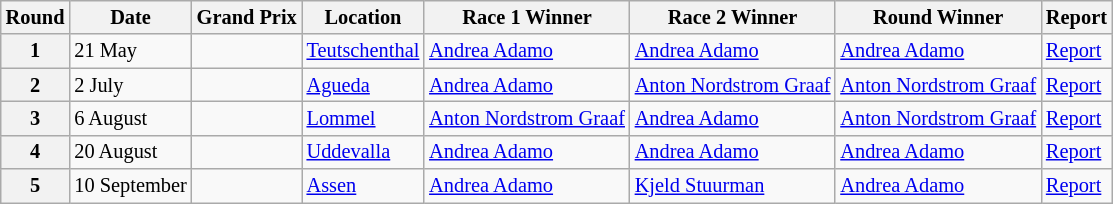<table class="wikitable" style="font-size: 85%;">
<tr>
<th>Round</th>
<th>Date</th>
<th>Grand Prix</th>
<th>Location</th>
<th>Race 1 Winner</th>
<th>Race 2 Winner</th>
<th>Round Winner</th>
<th>Report</th>
</tr>
<tr>
<th>1</th>
<td>21 May</td>
<td></td>
<td><a href='#'>Teutschenthal</a></td>
<td> <a href='#'>Andrea Adamo</a></td>
<td> <a href='#'>Andrea Adamo</a></td>
<td> <a href='#'>Andrea Adamo</a></td>
<td><a href='#'>Report</a></td>
</tr>
<tr>
<th>2</th>
<td>2 July</td>
<td></td>
<td><a href='#'>Agueda</a></td>
<td> <a href='#'>Andrea Adamo</a></td>
<td> <a href='#'>Anton Nordstrom Graaf</a></td>
<td> <a href='#'>Anton Nordstrom Graaf</a></td>
<td><a href='#'>Report</a></td>
</tr>
<tr>
<th>3</th>
<td>6 August</td>
<td></td>
<td><a href='#'>Lommel</a></td>
<td> <a href='#'>Anton Nordstrom Graaf</a></td>
<td> <a href='#'>Andrea Adamo</a></td>
<td> <a href='#'>Anton Nordstrom Graaf</a></td>
<td><a href='#'>Report</a></td>
</tr>
<tr>
<th>4</th>
<td>20 August</td>
<td></td>
<td><a href='#'>Uddevalla</a></td>
<td> <a href='#'>Andrea Adamo</a></td>
<td> <a href='#'>Andrea Adamo</a></td>
<td> <a href='#'>Andrea Adamo</a></td>
<td><a href='#'>Report</a></td>
</tr>
<tr>
<th>5</th>
<td>10 September</td>
<td></td>
<td><a href='#'>Assen</a></td>
<td> <a href='#'>Andrea Adamo</a></td>
<td> <a href='#'>Kjeld Stuurman</a></td>
<td> <a href='#'>Andrea Adamo</a></td>
<td><a href='#'>Report</a></td>
</tr>
</table>
